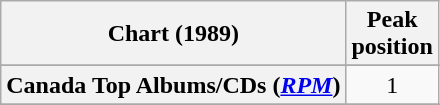<table class="wikitable sortable plainrowheaders">
<tr>
<th scope="col">Chart (1989)</th>
<th scope="col">Peak<br>position</th>
</tr>
<tr>
</tr>
<tr>
</tr>
<tr>
<th scope="row">Canada Top Albums/CDs (<a href='#'><em>RPM</em></a>)</th>
<td align="center">1</td>
</tr>
<tr>
</tr>
<tr>
</tr>
<tr>
</tr>
<tr>
</tr>
<tr>
</tr>
<tr>
</tr>
<tr>
</tr>
<tr>
</tr>
</table>
